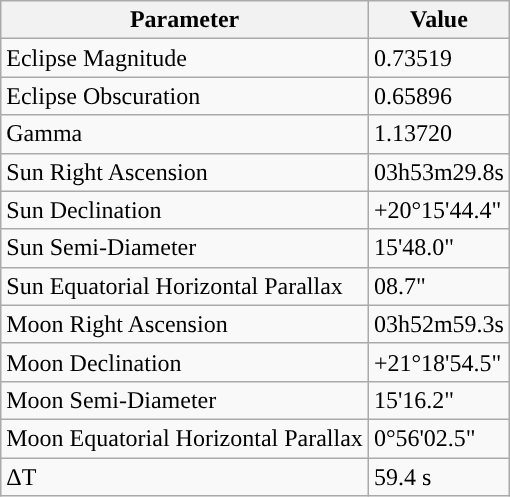<table class="wikitable">
<tr>
<th>Parameter</th>
<th>Value</th>
</tr>
<tr>
<td>Eclipse Magnitude</td>
<td>0.73519</td>
</tr>
<tr>
<td>Eclipse Obscuration</td>
<td>0.65896</td>
</tr>
<tr>
<td>Gamma</td>
<td>1.13720</td>
</tr>
<tr>
<td>Sun Right Ascension</td>
<td>03h53m29.8s</td>
</tr>
<tr>
<td>Sun Declination</td>
<td>+20°15'44.4"</td>
</tr>
<tr>
<td>Sun Semi-Diameter</td>
<td>15'48.0"</td>
</tr>
<tr>
<td>Sun Equatorial Horizontal Parallax</td>
<td>08.7"</td>
</tr>
<tr>
<td>Moon Right Ascension</td>
<td>03h52m59.3s</td>
</tr>
<tr>
<td>Moon Declination</td>
<td>+21°18'54.5"</td>
</tr>
<tr>
<td>Moon Semi-Diameter</td>
<td>15'16.2"</td>
</tr>
<tr>
<td>Moon Equatorial Horizontal Parallax</td>
<td>0°56'02.5"</td>
</tr>
<tr>
<td>ΔT</td>
<td>59.4 s</td>
</tr>
</table>
